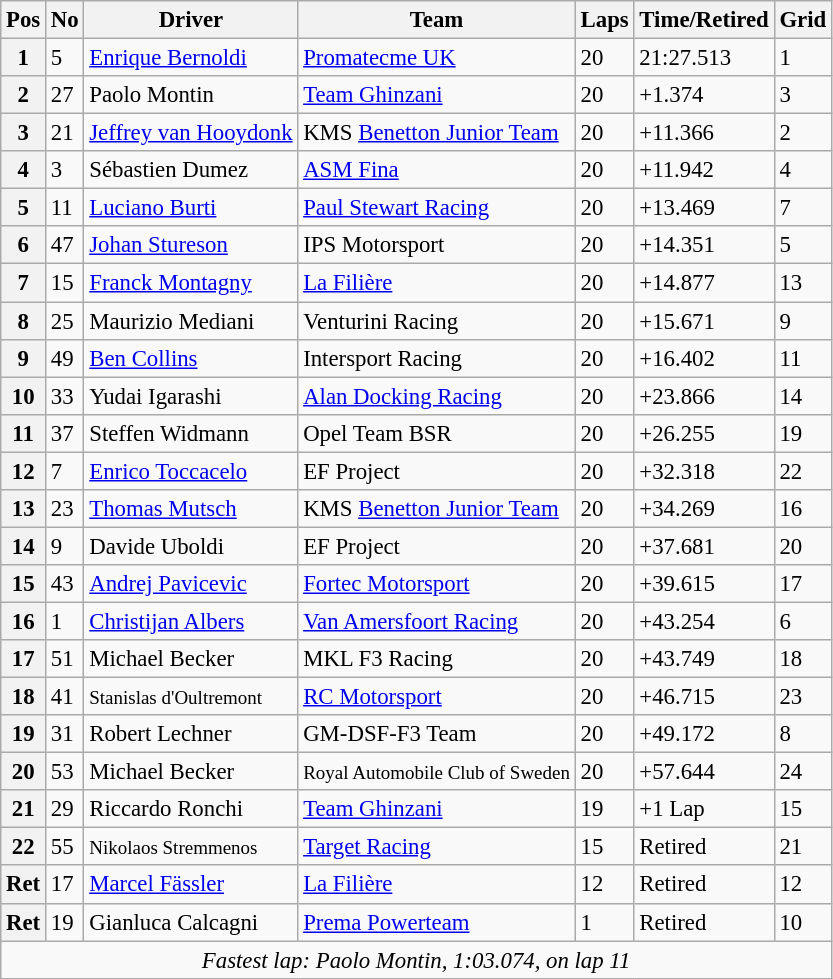<table class="wikitable" style="font-size: 95%;">
<tr>
<th>Pos</th>
<th>No</th>
<th>Driver</th>
<th>Team</th>
<th>Laps</th>
<th>Time/Retired</th>
<th>Grid</th>
</tr>
<tr>
<th>1</th>
<td>5</td>
<td> <a href='#'>Enrique Bernoldi</a></td>
<td><a href='#'>Promatecme UK</a></td>
<td>20</td>
<td>21:27.513</td>
<td>1</td>
</tr>
<tr>
<th>2</th>
<td>27</td>
<td> Paolo Montin</td>
<td><a href='#'>Team Ghinzani</a></td>
<td>20</td>
<td>+1.374</td>
<td>3</td>
</tr>
<tr>
<th>3</th>
<td>21</td>
<td> <a href='#'>Jeffrey van Hooydonk</a></td>
<td>KMS <a href='#'>Benetton Junior Team</a></td>
<td>20</td>
<td>+11.366</td>
<td>2</td>
</tr>
<tr>
<th>4</th>
<td>3</td>
<td> Sébastien Dumez</td>
<td><a href='#'>ASM Fina</a></td>
<td>20</td>
<td>+11.942</td>
<td>4</td>
</tr>
<tr>
<th>5</th>
<td>11</td>
<td> <a href='#'>Luciano Burti</a></td>
<td><a href='#'>Paul Stewart Racing</a></td>
<td>20</td>
<td>+13.469</td>
<td>7</td>
</tr>
<tr>
<th>6</th>
<td>47</td>
<td> <a href='#'>Johan Stureson</a></td>
<td>IPS Motorsport</td>
<td>20</td>
<td>+14.351</td>
<td>5</td>
</tr>
<tr>
<th>7</th>
<td>15</td>
<td> <a href='#'>Franck Montagny</a></td>
<td><a href='#'>La Filière</a></td>
<td>20</td>
<td>+14.877</td>
<td>13</td>
</tr>
<tr>
<th>8</th>
<td>25</td>
<td> Maurizio Mediani</td>
<td>Venturini Racing</td>
<td>20</td>
<td>+15.671</td>
<td>9</td>
</tr>
<tr>
<th>9</th>
<td>49</td>
<td> <a href='#'>Ben Collins</a></td>
<td>Intersport Racing</td>
<td>20</td>
<td>+16.402</td>
<td>11</td>
</tr>
<tr>
<th>10</th>
<td>33</td>
<td> Yudai Igarashi</td>
<td><a href='#'>Alan Docking Racing</a></td>
<td>20</td>
<td>+23.866</td>
<td>14</td>
</tr>
<tr>
<th>11</th>
<td>37</td>
<td> Steffen Widmann</td>
<td>Opel Team BSR</td>
<td>20</td>
<td>+26.255</td>
<td>19</td>
</tr>
<tr>
<th>12</th>
<td>7</td>
<td> <a href='#'>Enrico Toccacelo</a></td>
<td>EF Project</td>
<td>20</td>
<td>+32.318</td>
<td>22</td>
</tr>
<tr>
<th>13</th>
<td>23</td>
<td> <a href='#'>Thomas Mutsch</a></td>
<td>KMS <a href='#'>Benetton Junior Team</a></td>
<td>20</td>
<td>+34.269</td>
<td>16</td>
</tr>
<tr>
<th>14</th>
<td>9</td>
<td> Davide Uboldi</td>
<td>EF Project</td>
<td>20</td>
<td>+37.681</td>
<td>20</td>
</tr>
<tr>
<th>15</th>
<td>43</td>
<td> <a href='#'>Andrej Pavicevic</a></td>
<td><a href='#'>Fortec Motorsport</a></td>
<td>20</td>
<td>+39.615</td>
<td>17</td>
</tr>
<tr>
<th>16</th>
<td>1</td>
<td> <a href='#'>Christijan Albers</a></td>
<td><a href='#'>Van Amersfoort Racing</a></td>
<td>20</td>
<td>+43.254</td>
<td>6</td>
</tr>
<tr>
<th>17</th>
<td>51</td>
<td> Michael Becker</td>
<td>MKL F3 Racing</td>
<td>20</td>
<td>+43.749</td>
<td>18</td>
</tr>
<tr>
<th>18</th>
<td>41</td>
<td> <small>Stanislas d'Oultremont</small></td>
<td><a href='#'>RC Motorsport</a></td>
<td>20</td>
<td>+46.715</td>
<td>23</td>
</tr>
<tr>
<th>19</th>
<td>31</td>
<td> Robert Lechner</td>
<td>GM-DSF-F3 Team</td>
<td>20</td>
<td>+49.172</td>
<td>8</td>
</tr>
<tr>
<th>20</th>
<td>53</td>
<td> Michael Becker</td>
<td><small>Royal Automobile Club of Sweden</small></td>
<td>20</td>
<td>+57.644</td>
<td>24</td>
</tr>
<tr>
<th>21</th>
<td>29</td>
<td> Riccardo Ronchi</td>
<td><a href='#'>Team Ghinzani</a></td>
<td>19</td>
<td>+1 Lap</td>
<td>15</td>
</tr>
<tr>
<th>22</th>
<td>55</td>
<td> <small>Nikolaos Stremmenos</small></td>
<td><a href='#'>Target Racing</a></td>
<td>15</td>
<td>Retired</td>
<td>21</td>
</tr>
<tr>
<th>Ret</th>
<td>17</td>
<td> <a href='#'>Marcel Fässler</a></td>
<td><a href='#'>La Filière</a></td>
<td>12</td>
<td>Retired</td>
<td>12</td>
</tr>
<tr>
<th>Ret</th>
<td>19</td>
<td> Gianluca Calcagni</td>
<td><a href='#'>Prema Powerteam</a></td>
<td>1</td>
<td>Retired</td>
<td>10</td>
</tr>
<tr>
<td colspan=7 align=center><em>Fastest lap: Paolo Montin, 1:03.074,  on lap 11</em></td>
</tr>
</table>
